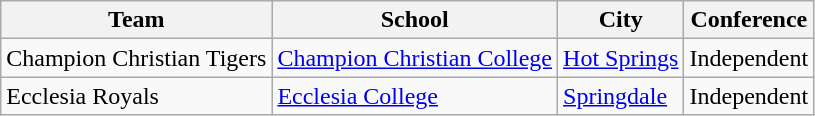<table class="sortable wikitable">
<tr>
<th>Team</th>
<th>School</th>
<th>City</th>
<th>Conference</th>
</tr>
<tr>
<td>Champion Christian Tigers</td>
<td><a href='#'>Champion Christian College</a></td>
<td><a href='#'>Hot Springs</a></td>
<td>Independent</td>
</tr>
<tr>
<td>Ecclesia Royals</td>
<td><a href='#'>Ecclesia College</a></td>
<td><a href='#'>Springdale</a></td>
<td>Independent</td>
</tr>
</table>
